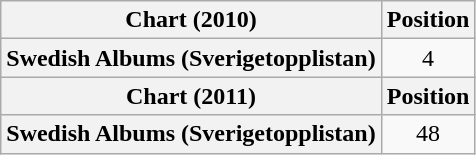<table class="wikitable plainrowheaders" style="text-align:center">
<tr>
<th scope="col">Chart (2010)</th>
<th scope="col">Position</th>
</tr>
<tr>
<th scope="row">Swedish Albums (Sverigetopplistan)</th>
<td>4</td>
</tr>
<tr>
<th scope="col">Chart (2011)</th>
<th scope="col">Position</th>
</tr>
<tr>
<th scope="row">Swedish Albums (Sverigetopplistan)</th>
<td>48</td>
</tr>
</table>
